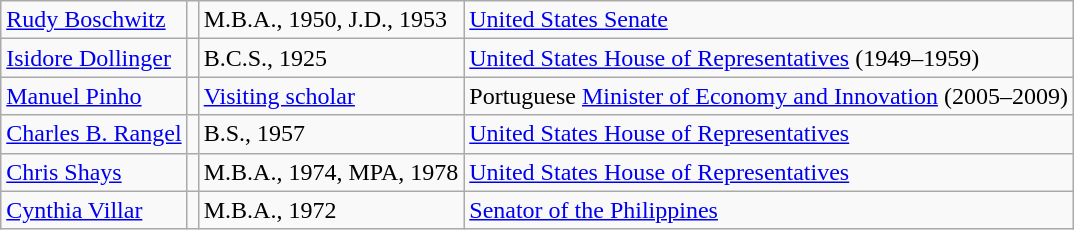<table class="wikitable">
<tr>
<td><a href='#'>Rudy Boschwitz</a></td>
<td></td>
<td>M.B.A., 1950, J.D., 1953</td>
<td><a href='#'>United States Senate</a></td>
</tr>
<tr>
<td><a href='#'>Isidore Dollinger</a></td>
<td></td>
<td>B.C.S., 1925</td>
<td><a href='#'>United States House of Representatives</a> (1949–1959)</td>
</tr>
<tr>
<td><a href='#'>Manuel Pinho</a></td>
<td></td>
<td><a href='#'>Visiting scholar</a></td>
<td>Portuguese <a href='#'>Minister of Economy and Innovation</a> (2005–2009)</td>
</tr>
<tr>
<td><a href='#'>Charles B. Rangel</a></td>
<td></td>
<td>B.S., 1957</td>
<td><a href='#'>United States House of Representatives</a></td>
</tr>
<tr>
<td><a href='#'>Chris Shays</a></td>
<td></td>
<td>M.B.A., 1974, MPA, 1978</td>
<td><a href='#'>United States House of Representatives</a></td>
</tr>
<tr>
<td><a href='#'>Cynthia Villar</a></td>
<td></td>
<td>M.B.A., 1972</td>
<td><a href='#'>Senator of the Philippines</a></td>
</tr>
</table>
